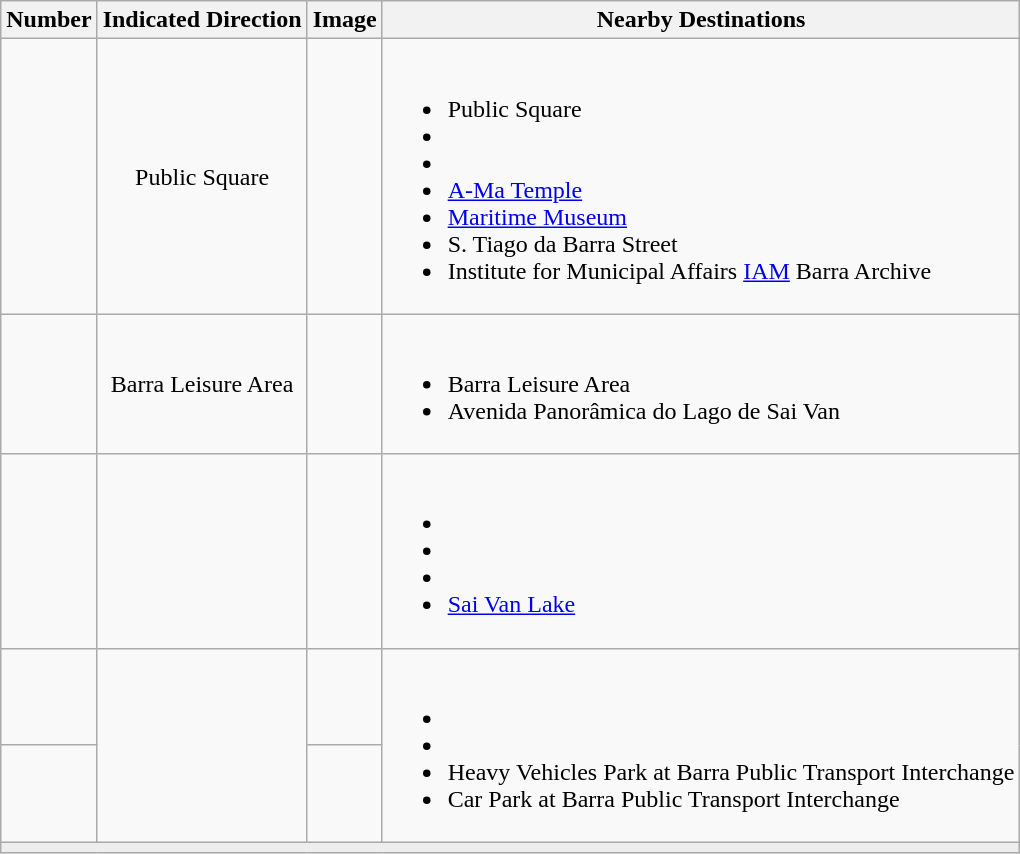<table class="wikitable">
<tr>
<th>Number</th>
<th>Indicated Direction</th>
<th>Image</th>
<th>Nearby Destinations</th>
</tr>
<tr>
<td>   </td>
<td align="center">Public Square</td>
<td align="center"></td>
<td><br><ul><li>Public Square</li><li></li><li></li><li><a href='#'>A-Ma Temple</a></li><li><a href='#'>Maritime Museum</a></li><li>S. Tiago da Barra Street</li><li>Institute for Municipal Affairs <a href='#'>IAM</a> Barra Archive</li></ul></td>
</tr>
<tr>
<td>   </td>
<td align="center">Barra Leisure Area</td>
<td align="center"></td>
<td><br><ul><li>Barra Leisure Area</li><li>Avenida Panorâmica do Lago de Sai Van</li></ul></td>
</tr>
<tr>
<td>  </td>
<td align="center"></td>
<td align="center"></td>
<td><br><ul><li></li><li></li><li></li><li><a href='#'>Sai Van Lake</a></li></ul></td>
</tr>
<tr>
<td>   </td>
<td rowspan="2" align="center"></td>
<td align="center"></td>
<td rowspan="2"><br><ul><li></li><li></li><li>Heavy Vehicles Park at Barra Public Transport Interchange</li><li>Car Park at Barra Public Transport Interchange</li></ul></td>
</tr>
<tr>
<td>  </td>
<td align="center"><br></td>
</tr>
<tr>
<td colspan="4" bgcolor="#EEEEEE"></td>
</tr>
</table>
